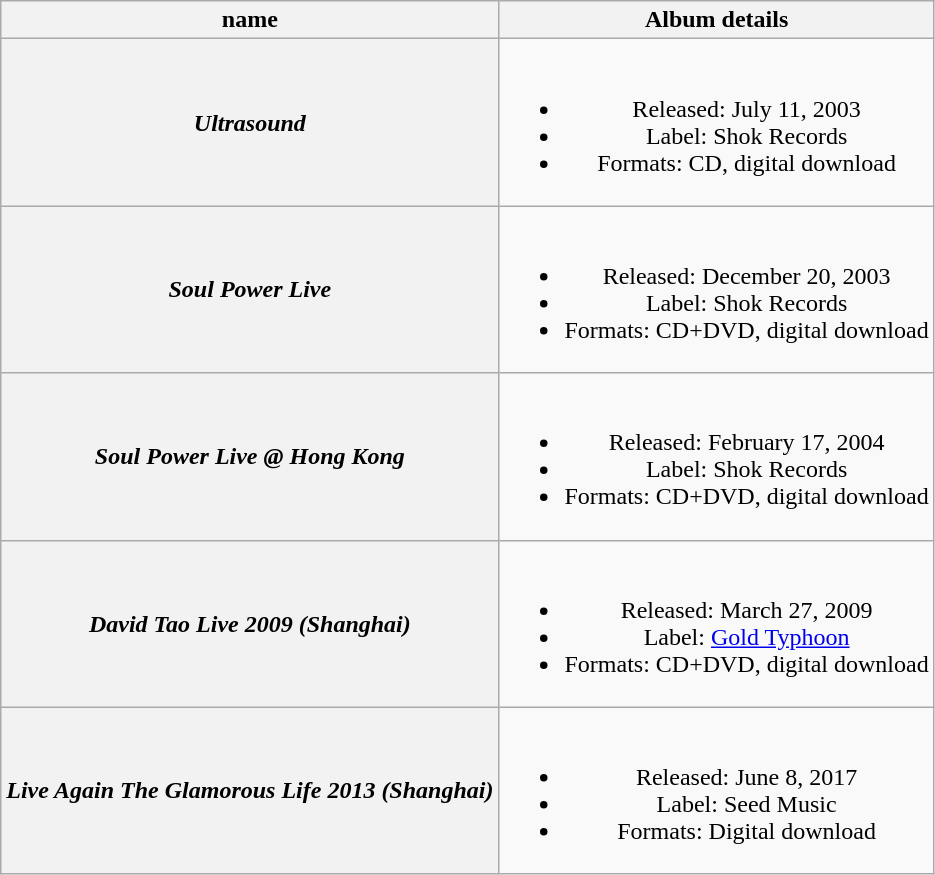<table class="wikitable plainrowheaders" style="text-align:center;">
<tr>
<th>name</th>
<th>Album details</th>
</tr>
<tr>
<th scope="row"><em>Ultrasound</em></th>
<td><br><ul><li>Released: July 11, 2003</li><li>Label: Shok Records</li><li>Formats: CD, digital download</li></ul></td>
</tr>
<tr>
<th scope="row"><em>Soul Power Live</em></th>
<td><br><ul><li>Released: December 20, 2003</li><li>Label: Shok Records</li><li>Formats: CD+DVD, digital download</li></ul></td>
</tr>
<tr>
<th scope="row"><em>Soul Power Live @ Hong Kong</em></th>
<td><br><ul><li>Released: February 17, 2004</li><li>Label: Shok Records</li><li>Formats: CD+DVD, digital download</li></ul></td>
</tr>
<tr>
<th scope="row"><em>David Tao Live 2009 (Shanghai)</em></th>
<td><br><ul><li>Released: March 27, 2009</li><li>Label: <a href='#'>Gold Typhoon</a></li><li>Formats: CD+DVD, digital download</li></ul></td>
</tr>
<tr>
<th scope="row"><em>Live Again The Glamorous Life 2013 (Shanghai)</em></th>
<td><br><ul><li>Released: June 8, 2017</li><li>Label: Seed Music</li><li>Formats: Digital download</li></ul></td>
</tr>
</table>
